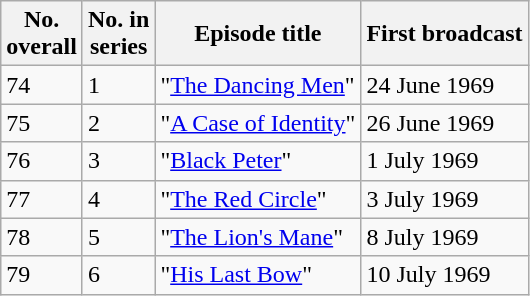<table class="wikitable">
<tr>
<th>No.<br>overall</th>
<th>No. in<br>series</th>
<th>Episode title</th>
<th>First broadcast</th>
</tr>
<tr>
<td>74</td>
<td>1</td>
<td>"<a href='#'>The Dancing Men</a>"</td>
<td>24 June 1969</td>
</tr>
<tr>
<td>75</td>
<td>2</td>
<td>"<a href='#'>A Case of Identity</a>"</td>
<td>26 June 1969</td>
</tr>
<tr>
<td>76</td>
<td>3</td>
<td>"<a href='#'>Black Peter</a>"</td>
<td>1 July 1969</td>
</tr>
<tr>
<td>77</td>
<td>4</td>
<td>"<a href='#'>The Red Circle</a>"</td>
<td>3 July 1969</td>
</tr>
<tr>
<td>78</td>
<td>5</td>
<td>"<a href='#'>The Lion's Mane</a>"</td>
<td>8 July 1969</td>
</tr>
<tr>
<td>79</td>
<td>6</td>
<td>"<a href='#'>His Last Bow</a>"</td>
<td>10 July 1969</td>
</tr>
</table>
